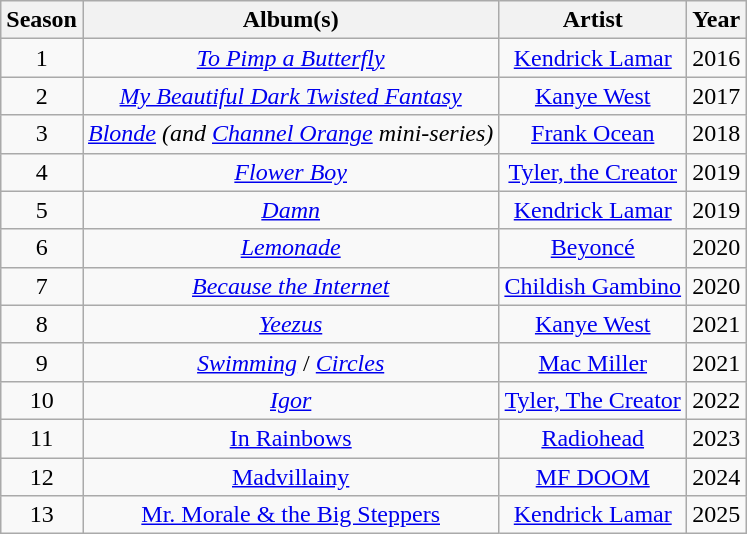<table class="wikitable" style="text-align: center">
<tr>
<th>Season</th>
<th>Album(s)</th>
<th>Artist</th>
<th>Year</th>
</tr>
<tr>
<td>1</td>
<td><em><a href='#'>To Pimp a Butterfly</a></em></td>
<td><a href='#'>Kendrick Lamar</a></td>
<td>2016</td>
</tr>
<tr>
<td>2</td>
<td><em><a href='#'>My Beautiful Dark Twisted Fantasy</a></em></td>
<td><a href='#'>Kanye West</a></td>
<td>2017</td>
</tr>
<tr>
<td>3</td>
<td><em><a href='#'>Blonde</a> (and <a href='#'>Channel Orange</a> mini-series</em><em>)</em></td>
<td><a href='#'>Frank Ocean</a></td>
<td>2018</td>
</tr>
<tr>
<td>4</td>
<td><em><a href='#'>Flower Boy</a></em></td>
<td><a href='#'>Tyler, the Creator</a></td>
<td>2019</td>
</tr>
<tr>
<td>5</td>
<td><em><a href='#'>Damn</a></em></td>
<td><a href='#'>Kendrick Lamar</a></td>
<td>2019</td>
</tr>
<tr>
<td>6</td>
<td><em><a href='#'>Lemonade</a></em></td>
<td><a href='#'>Beyoncé</a></td>
<td>2020</td>
</tr>
<tr>
<td>7</td>
<td><em><a href='#'>Because the Internet</a></em></td>
<td><a href='#'>Childish Gambino</a></td>
<td>2020</td>
</tr>
<tr>
<td>8</td>
<td><em><a href='#'>Yeezus</a></em></td>
<td><a href='#'>Kanye West</a></td>
<td>2021</td>
</tr>
<tr>
<td>9</td>
<td><a href='#'><em>Swimming</em></a> / <a href='#'><em>Circles</em></a></td>
<td><a href='#'>Mac Miller</a></td>
<td>2021</td>
</tr>
<tr>
<td>10</td>
<td><a href='#'><em>Igor</em></a></td>
<td><a href='#'>Tyler, The Creator</a></td>
<td>2022</td>
</tr>
<tr>
<td>11</td>
<td><a href='#'>In Rainbows</a></td>
<td><a href='#'>Radiohead</a></td>
<td>2023</td>
</tr>
<tr>
<td>12</td>
<td><a href='#'>Madvillainy</a></td>
<td><a href='#'>MF DOOM</a></td>
<td>2024</td>
</tr>
<tr>
<td>13</td>
<td><a href='#'>Mr. Morale & the Big Steppers</a></td>
<td><a href='#'>Kendrick Lamar</a></td>
<td>2025</td>
</tr>
</table>
